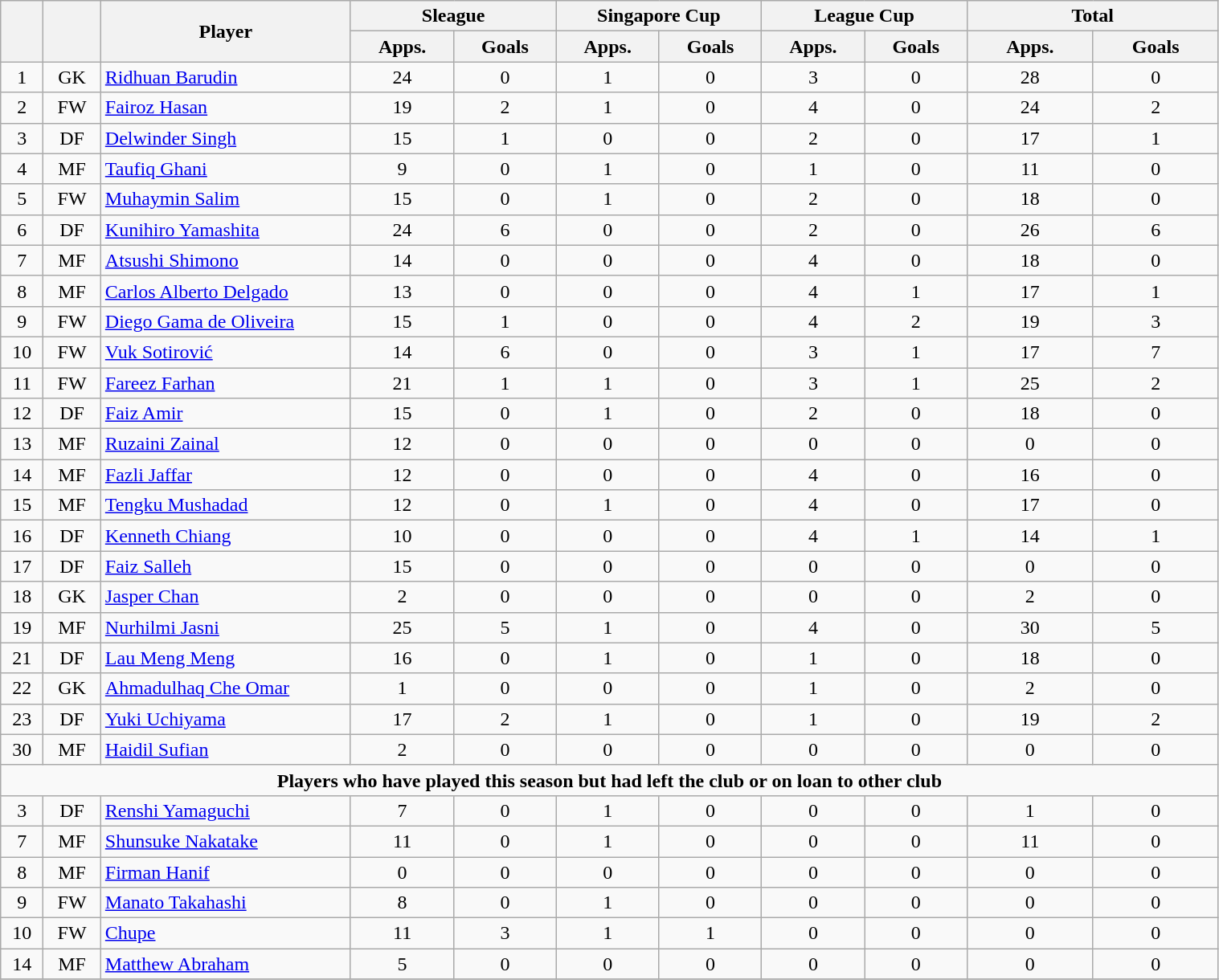<table class="wikitable" style="text-align:center; font-size:100%; width:80%;">
<tr>
<th rowspan=2></th>
<th rowspan=2></th>
<th rowspan=2 width="200">Player</th>
<th colspan=2 width="105">Sleague</th>
<th colspan=2 width="105">Singapore Cup</th>
<th colspan=2 width="105">League Cup</th>
<th colspan=2 width="130">Total</th>
</tr>
<tr>
<th>Apps.</th>
<th>Goals</th>
<th>Apps.</th>
<th>Goals</th>
<th>Apps.</th>
<th>Goals</th>
<th>Apps.</th>
<th>Goals</th>
</tr>
<tr>
<td>1</td>
<td>GK</td>
<td align="left"> <a href='#'>Ridhuan Barudin</a></td>
<td>24</td>
<td>0</td>
<td>1</td>
<td>0</td>
<td>3</td>
<td>0</td>
<td>28</td>
<td>0</td>
</tr>
<tr>
<td>2</td>
<td>FW</td>
<td align="left"> <a href='#'>Fairoz Hasan</a></td>
<td>19</td>
<td>2</td>
<td>1</td>
<td>0</td>
<td>4</td>
<td>0</td>
<td>24</td>
<td>2</td>
</tr>
<tr>
<td>3</td>
<td>DF</td>
<td align="left"> <a href='#'>Delwinder Singh</a></td>
<td>15</td>
<td>1</td>
<td>0</td>
<td>0</td>
<td>2</td>
<td>0</td>
<td>17</td>
<td>1</td>
</tr>
<tr>
<td>4</td>
<td>MF</td>
<td align="left"> <a href='#'>Taufiq Ghani</a></td>
<td>9</td>
<td>0</td>
<td>1</td>
<td>0</td>
<td>1</td>
<td>0</td>
<td>11</td>
<td>0</td>
</tr>
<tr>
<td>5</td>
<td>FW</td>
<td align="left"> <a href='#'>Muhaymin Salim</a></td>
<td>15</td>
<td>0</td>
<td>1</td>
<td>0</td>
<td>2</td>
<td>0</td>
<td>18</td>
<td>0</td>
</tr>
<tr>
<td>6</td>
<td>DF</td>
<td align="left"> <a href='#'>Kunihiro Yamashita</a></td>
<td>24</td>
<td>6</td>
<td>0</td>
<td>0</td>
<td>2</td>
<td>0</td>
<td>26</td>
<td>6</td>
</tr>
<tr>
<td>7</td>
<td>MF</td>
<td align="left"> <a href='#'>Atsushi Shimono</a></td>
<td>14</td>
<td>0</td>
<td>0</td>
<td>0</td>
<td>4</td>
<td>0</td>
<td>18</td>
<td>0</td>
</tr>
<tr>
<td>8</td>
<td>MF</td>
<td align="left"> <a href='#'>Carlos Alberto Delgado</a></td>
<td>13</td>
<td>0</td>
<td>0</td>
<td>0</td>
<td>4</td>
<td>1</td>
<td>17</td>
<td>1</td>
</tr>
<tr>
<td>9</td>
<td>FW</td>
<td align="left"> <a href='#'>Diego Gama de Oliveira</a></td>
<td>15</td>
<td>1</td>
<td>0</td>
<td>0</td>
<td>4</td>
<td>2</td>
<td>19</td>
<td>3</td>
</tr>
<tr>
<td>10</td>
<td>FW</td>
<td align="left"> <a href='#'>Vuk Sotirović</a></td>
<td>14</td>
<td>6</td>
<td>0</td>
<td>0</td>
<td>3</td>
<td>1</td>
<td>17</td>
<td>7</td>
</tr>
<tr>
<td>11</td>
<td>FW</td>
<td align="left"> <a href='#'>Fareez Farhan</a></td>
<td>21</td>
<td>1</td>
<td>1</td>
<td>0</td>
<td>3</td>
<td>1</td>
<td>25</td>
<td>2</td>
</tr>
<tr>
<td>12</td>
<td>DF</td>
<td align="left"> <a href='#'>Faiz Amir</a></td>
<td>15</td>
<td>0</td>
<td>1</td>
<td>0</td>
<td>2</td>
<td>0</td>
<td>18</td>
<td>0</td>
</tr>
<tr>
<td>13</td>
<td>MF</td>
<td align="left"> <a href='#'>Ruzaini Zainal</a></td>
<td>12</td>
<td>0</td>
<td>0</td>
<td>0</td>
<td>0</td>
<td>0</td>
<td>0</td>
<td>0</td>
</tr>
<tr>
<td>14</td>
<td>MF</td>
<td align="left"> <a href='#'>Fazli Jaffar</a></td>
<td>12</td>
<td>0</td>
<td>0</td>
<td>0</td>
<td>4</td>
<td>0</td>
<td>16</td>
<td>0</td>
</tr>
<tr>
<td>15</td>
<td>MF</td>
<td align="left"> <a href='#'>Tengku Mushadad</a></td>
<td>12</td>
<td>0</td>
<td>1</td>
<td>0</td>
<td>4</td>
<td>0</td>
<td>17</td>
<td>0</td>
</tr>
<tr>
<td>16</td>
<td>DF</td>
<td align="left"> <a href='#'>Kenneth Chiang</a></td>
<td>10</td>
<td>0</td>
<td>0</td>
<td>0</td>
<td>4</td>
<td>1</td>
<td>14</td>
<td>1</td>
</tr>
<tr>
<td>17</td>
<td>DF</td>
<td align="left"> <a href='#'>Faiz Salleh</a></td>
<td>15</td>
<td>0</td>
<td>0</td>
<td>0</td>
<td>0</td>
<td>0</td>
<td>0</td>
<td>0</td>
</tr>
<tr>
<td>18</td>
<td>GK</td>
<td align="left"> <a href='#'>Jasper Chan</a></td>
<td>2</td>
<td>0</td>
<td>0</td>
<td>0</td>
<td>0</td>
<td>0</td>
<td>2</td>
<td>0</td>
</tr>
<tr>
<td>19</td>
<td>MF</td>
<td align="left"> <a href='#'>Nurhilmi Jasni</a></td>
<td>25</td>
<td>5</td>
<td>1</td>
<td>0</td>
<td>4</td>
<td>0</td>
<td>30</td>
<td>5</td>
</tr>
<tr>
<td>21</td>
<td>DF</td>
<td align="left"> <a href='#'>Lau Meng Meng</a></td>
<td>16</td>
<td>0</td>
<td>1</td>
<td>0</td>
<td>1</td>
<td>0</td>
<td>18</td>
<td>0</td>
</tr>
<tr>
<td>22</td>
<td>GK</td>
<td align="left"> <a href='#'>Ahmadulhaq Che Omar</a></td>
<td>1</td>
<td>0</td>
<td>0</td>
<td>0</td>
<td>1</td>
<td>0</td>
<td>2</td>
<td>0</td>
</tr>
<tr>
<td>23</td>
<td>DF</td>
<td align="left"> <a href='#'>Yuki Uchiyama</a></td>
<td>17</td>
<td>2</td>
<td>1</td>
<td>0</td>
<td>1</td>
<td>0</td>
<td>19</td>
<td>2</td>
</tr>
<tr>
<td>30</td>
<td>MF</td>
<td align="left"> <a href='#'>Haidil Sufian</a></td>
<td>2</td>
<td>0</td>
<td>0</td>
<td>0</td>
<td>0</td>
<td>0</td>
<td>0</td>
<td>0</td>
</tr>
<tr>
<td colspan="17"><strong>Players who have played this season but had left the club or on loan to other club</strong></td>
</tr>
<tr>
<td>3</td>
<td>DF</td>
<td align="left"> <a href='#'>Renshi Yamaguchi</a></td>
<td>7</td>
<td>0</td>
<td>1</td>
<td>0</td>
<td>0</td>
<td>0</td>
<td>1</td>
<td>0</td>
</tr>
<tr>
<td>7</td>
<td>MF</td>
<td align="left"> <a href='#'>Shunsuke Nakatake</a></td>
<td>11</td>
<td>0</td>
<td>1</td>
<td>0</td>
<td>0</td>
<td>0</td>
<td>11</td>
<td>0</td>
</tr>
<tr>
<td>8</td>
<td>MF</td>
<td align="left"> <a href='#'>Firman Hanif</a></td>
<td>0</td>
<td>0</td>
<td>0</td>
<td>0</td>
<td>0</td>
<td>0</td>
<td>0</td>
<td>0</td>
</tr>
<tr>
<td>9</td>
<td>FW</td>
<td align="left"> <a href='#'>Manato Takahashi</a></td>
<td>8</td>
<td>0</td>
<td>1</td>
<td>0</td>
<td>0</td>
<td>0</td>
<td>0</td>
<td>0</td>
</tr>
<tr>
<td>10</td>
<td>FW</td>
<td align="left"> <a href='#'>Chupe</a></td>
<td>11</td>
<td>3</td>
<td>1</td>
<td>1</td>
<td>0</td>
<td>0</td>
<td>0</td>
<td>0</td>
</tr>
<tr>
<td>14</td>
<td>MF</td>
<td align="left"> <a href='#'>Matthew Abraham</a></td>
<td>5</td>
<td>0</td>
<td>0</td>
<td>0</td>
<td>0</td>
<td>0</td>
<td>0</td>
<td>0</td>
</tr>
<tr>
</tr>
</table>
